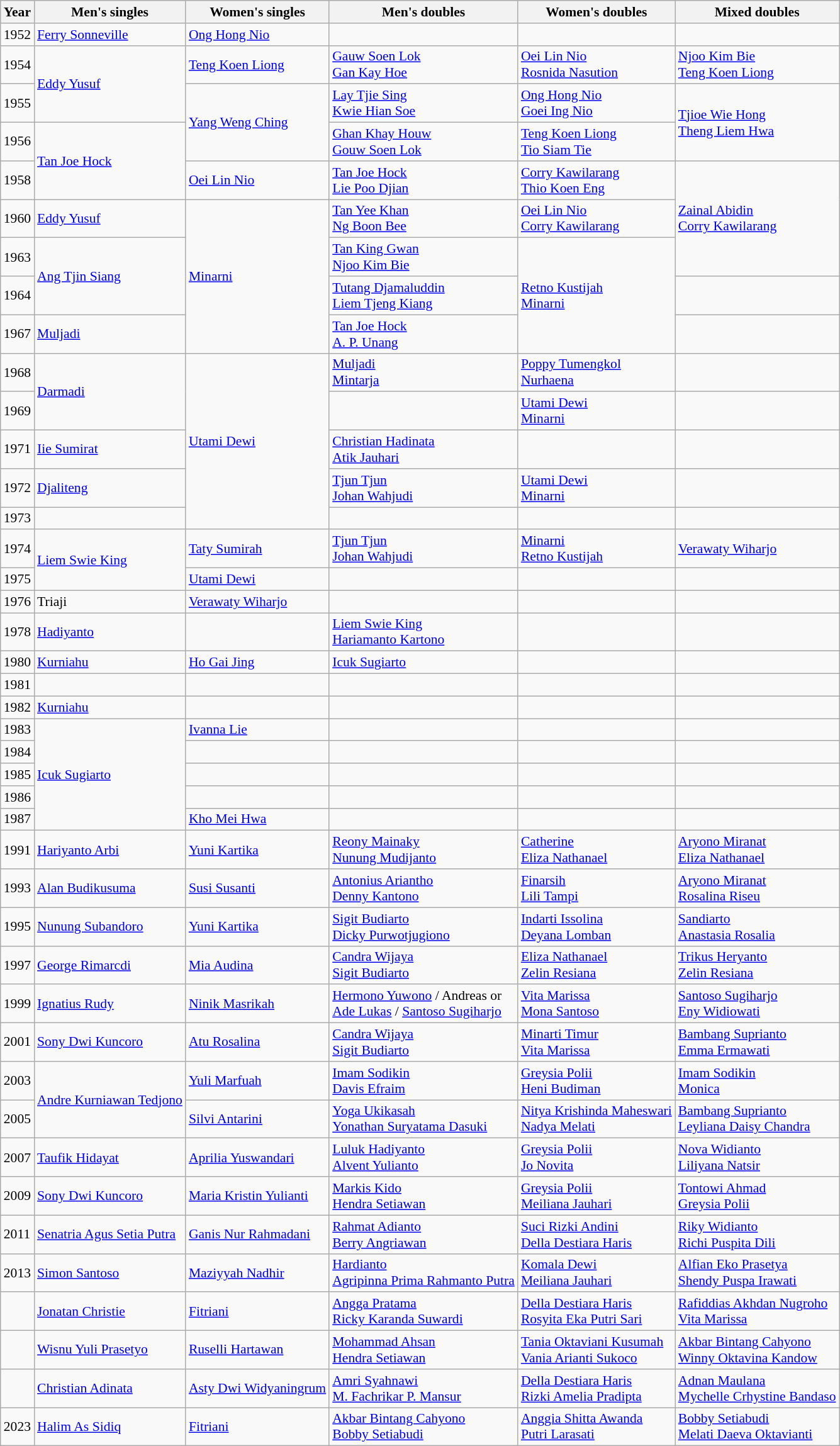<table class=wikitable style="font-size:90%;">
<tr>
<th>Year</th>
<th>Men's singles</th>
<th>Women's singles</th>
<th>Men's doubles</th>
<th>Women's doubles</th>
<th>Mixed doubles</th>
</tr>
<tr>
<td>1952</td>
<td><a href='#'>Ferry Sonneville</a></td>
<td><a href='#'>Ong Hong Nio</a></td>
<td></td>
<td></td>
<td></td>
</tr>
<tr>
<td>1954</td>
<td rowspan=2><a href='#'>Eddy Yusuf</a></td>
<td><a href='#'>Teng Koen Liong</a></td>
<td><a href='#'>Gauw Soen Lok</a> <br> <a href='#'>Gan Kay Hoe</a></td>
<td><a href='#'>Oei Lin Nio</a> <br> <a href='#'>Rosnida Nasution</a></td>
<td><a href='#'>Njoo Kim Bie</a> <br> <a href='#'>Teng Koen Liong</a></td>
</tr>
<tr>
<td>1955</td>
<td rowspan=2><a href='#'>Yang Weng Ching</a></td>
<td><a href='#'>Lay Tjie Sing</a> <br> <a href='#'>Kwie Hian Soe</a></td>
<td><a href='#'>Ong Hong Nio</a> <br> <a href='#'>Goei Ing Nio</a></td>
<td rowspan=2><a href='#'>Tjioe Wie Hong</a> <br> <a href='#'>Theng Liem Hwa</a></td>
</tr>
<tr>
<td>1956</td>
<td rowspan=2><a href='#'>Tan Joe Hock</a></td>
<td><a href='#'>Ghan Khay Houw</a> <br> <a href='#'>Gouw Soen Lok</a></td>
<td><a href='#'>Teng Koen Liong</a> <br> <a href='#'>Tio Siam Tie</a></td>
</tr>
<tr>
<td>1958</td>
<td><a href='#'>Oei Lin Nio</a></td>
<td><a href='#'>Tan Joe Hock</a> <br> <a href='#'>Lie Poo Djian</a></td>
<td><a href='#'>Corry Kawilarang</a> <br> <a href='#'>Thio Koen Eng</a></td>
<td rowspan=3><a href='#'>Zainal Abidin</a> <br> <a href='#'>Corry Kawilarang</a></td>
</tr>
<tr>
<td>1960</td>
<td><a href='#'>Eddy Yusuf</a></td>
<td rowspan=4><a href='#'>Minarni</a></td>
<td><a href='#'>Tan Yee Khan</a> <br> <a href='#'>Ng Boon Bee</a></td>
<td><a href='#'>Oei Lin Nio</a> <br> <a href='#'>Corry Kawilarang</a></td>
</tr>
<tr>
<td>1963</td>
<td rowspan=2><a href='#'>Ang Tjin Siang</a></td>
<td><a href='#'>Tan King Gwan</a> <br> <a href='#'>Njoo Kim Bie</a></td>
<td rowspan=3><a href='#'>Retno Kustijah</a> <br> <a href='#'>Minarni</a></td>
</tr>
<tr>
<td>1964</td>
<td><a href='#'>Tutang Djamaluddin</a> <br> <a href='#'>Liem Tjeng Kiang</a></td>
<td></td>
</tr>
<tr>
<td>1967</td>
<td><a href='#'>Muljadi</a></td>
<td><a href='#'>Tan Joe Hock</a><br><a href='#'>A. P. Unang</a></td>
<td></td>
</tr>
<tr>
<td>1968</td>
<td rowspan=2><a href='#'>Darmadi</a></td>
<td rowspan=5><a href='#'>Utami Dewi</a></td>
<td><a href='#'>Muljadi</a><br> <a href='#'>Mintarja</a></td>
<td><a href='#'>Poppy Tumengkol</a><br><a href='#'>Nurhaena</a></td>
<td></td>
</tr>
<tr>
<td>1969</td>
<td></td>
<td><a href='#'>Utami Dewi</a><br><a href='#'>Minarni</a></td>
<td></td>
</tr>
<tr>
<td>1971</td>
<td><a href='#'>Iie Sumirat</a></td>
<td><a href='#'>Christian Hadinata</a><br><a href='#'>Atik Jauhari</a></td>
<td></td>
<td></td>
</tr>
<tr>
<td>1972</td>
<td><a href='#'>Djaliteng</a></td>
<td><a href='#'>Tjun Tjun</a><br><a href='#'>Johan Wahjudi</a></td>
<td><a href='#'>Utami Dewi</a><br><a href='#'>Minarni</a></td>
<td></td>
</tr>
<tr>
<td>1973</td>
<td></td>
<td></td>
<td></td>
<td></td>
</tr>
<tr>
<td>1974</td>
<td rowspan=2><a href='#'>Liem Swie King</a></td>
<td><a href='#'>Taty Sumirah</a></td>
<td><a href='#'>Tjun Tjun</a><br><a href='#'>Johan Wahjudi</a></td>
<td><a href='#'>Minarni</a><br><a href='#'>Retno Kustijah</a></td>
<td><a href='#'>Verawaty Wiharjo</a></td>
</tr>
<tr>
<td>1975</td>
<td><a href='#'>Utami Dewi</a></td>
<td></td>
<td></td>
<td></td>
</tr>
<tr>
<td>1976</td>
<td>Triaji</td>
<td><a href='#'>Verawaty Wiharjo</a></td>
<td></td>
<td></td>
</tr>
<tr>
<td>1978</td>
<td><a href='#'>Hadiyanto</a></td>
<td></td>
<td><a href='#'>Liem Swie King</a> <br> <a href='#'>Hariamanto Kartono</a></td>
<td></td>
<td></td>
</tr>
<tr>
<td>1980</td>
<td><a href='#'>Kurniahu</a></td>
<td><a href='#'>Ho Gai Jing</a></td>
<td><a href='#'>Icuk Sugiarto</a></td>
<td></td>
<td></td>
</tr>
<tr>
<td>1981</td>
<td></td>
<td></td>
<td></td>
<td></td>
<td></td>
</tr>
<tr>
<td>1982</td>
<td><a href='#'>Kurniahu</a></td>
<td></td>
<td></td>
<td></td>
<td></td>
</tr>
<tr>
<td>1983</td>
<td rowspan=5><a href='#'>Icuk Sugiarto</a></td>
<td><a href='#'>Ivanna Lie</a></td>
<td></td>
<td></td>
<td></td>
</tr>
<tr>
<td>1984</td>
<td></td>
<td></td>
<td></td>
<td></td>
</tr>
<tr>
<td>1985</td>
<td></td>
<td></td>
<td></td>
<td></td>
</tr>
<tr>
<td>1986</td>
<td></td>
<td></td>
<td></td>
<td></td>
</tr>
<tr>
<td>1987</td>
<td><a href='#'>Kho Mei Hwa</a></td>
<td></td>
<td></td>
</tr>
<tr>
<td>1991</td>
<td><a href='#'>Hariyanto Arbi</a></td>
<td><a href='#'>Yuni Kartika</a></td>
<td><a href='#'>Reony Mainaky</a><br><a href='#'>Nunung Mudijanto</a></td>
<td><a href='#'>Catherine</a><br><a href='#'>Eliza Nathanael</a></td>
<td><a href='#'>Aryono Miranat</a><br><a href='#'>Eliza Nathanael</a></td>
</tr>
<tr>
<td>1993</td>
<td><a href='#'>Alan Budikusuma</a></td>
<td><a href='#'>Susi Susanti</a></td>
<td><a href='#'>Antonius Ariantho</a><br><a href='#'>Denny Kantono</a></td>
<td><a href='#'>Finarsih</a><br><a href='#'>Lili Tampi</a></td>
<td><a href='#'>Aryono Miranat</a><br><a href='#'>Rosalina Riseu</a></td>
</tr>
<tr>
<td>1995</td>
<td><a href='#'>Nunung Subandoro</a></td>
<td><a href='#'>Yuni Kartika</a></td>
<td><a href='#'>Sigit Budiarto</a> <br> <a href='#'>Dicky Purwotjugiono</a></td>
<td><a href='#'>Indarti Issolina</a> <br> <a href='#'>Deyana Lomban</a></td>
<td><a href='#'>Sandiarto</a> <br> <a href='#'>Anastasia Rosalia</a></td>
</tr>
<tr>
<td>1997</td>
<td><a href='#'>George Rimarcdi</a></td>
<td><a href='#'>Mia Audina</a></td>
<td><a href='#'>Candra Wijaya</a> <br> <a href='#'>Sigit Budiarto</a></td>
<td><a href='#'>Eliza Nathanael</a> <br> <a href='#'>Zelin Resiana</a></td>
<td><a href='#'>Trikus Heryanto</a> <br> <a href='#'>Zelin Resiana</a></td>
</tr>
<tr>
<td>1999</td>
<td><a href='#'>Ignatius Rudy</a></td>
<td><a href='#'>Ninik Masrikah</a></td>
<td><a href='#'>Hermono Yuwono</a> / Andreas or<br><a href='#'>Ade Lukas</a> / <a href='#'>Santoso Sugiharjo</a></td>
<td><a href='#'>Vita Marissa</a> <br> <a href='#'>Mona Santoso</a></td>
<td><a href='#'>Santoso Sugiharjo</a> <br> <a href='#'>Eny Widiowati</a></td>
</tr>
<tr>
<td>2001</td>
<td><a href='#'>Sony Dwi Kuncoro</a></td>
<td><a href='#'>Atu Rosalina</a></td>
<td><a href='#'>Candra Wijaya</a> <br> <a href='#'>Sigit Budiarto</a></td>
<td><a href='#'>Minarti Timur</a> <br> <a href='#'>Vita Marissa</a></td>
<td><a href='#'>Bambang Suprianto</a> <br> <a href='#'>Emma Ermawati</a></td>
</tr>
<tr>
<td>2003</td>
<td rowspan=2><a href='#'>Andre Kurniawan Tedjono</a></td>
<td><a href='#'>Yuli Marfuah</a></td>
<td><a href='#'>Imam Sodikin</a> <br> <a href='#'>Davis Efraim</a></td>
<td><a href='#'>Greysia Polii</a> <br> <a href='#'>Heni Budiman</a></td>
<td><a href='#'>Imam Sodikin</a> <br> <a href='#'>Monica</a></td>
</tr>
<tr>
<td>2005</td>
<td><a href='#'>Silvi Antarini</a></td>
<td><a href='#'>Yoga Ukikasah</a> <br> <a href='#'>Yonathan Suryatama Dasuki</a></td>
<td><a href='#'>Nitya Krishinda Maheswari</a> <br> <a href='#'>Nadya Melati</a></td>
<td><a href='#'>Bambang Suprianto</a> <br> <a href='#'>Leyliana Daisy Chandra</a></td>
</tr>
<tr>
<td>2007</td>
<td><a href='#'>Taufik Hidayat</a></td>
<td><a href='#'>Aprilia Yuswandari</a></td>
<td><a href='#'>Luluk Hadiyanto</a> <br> <a href='#'>Alvent Yulianto</a></td>
<td><a href='#'>Greysia Polii</a> <br> <a href='#'>Jo Novita</a></td>
<td><a href='#'>Nova Widianto</a> <br> <a href='#'>Liliyana Natsir</a></td>
</tr>
<tr>
<td>2009</td>
<td><a href='#'>Sony Dwi Kuncoro</a></td>
<td><a href='#'>Maria Kristin Yulianti</a></td>
<td><a href='#'>Markis Kido</a> <br> <a href='#'>Hendra Setiawan</a></td>
<td><a href='#'>Greysia Polii</a> <br> <a href='#'>Meiliana Jauhari</a></td>
<td><a href='#'>Tontowi Ahmad</a> <br> <a href='#'>Greysia Polii</a></td>
</tr>
<tr>
<td>2011</td>
<td><a href='#'>Senatria Agus Setia Putra</a></td>
<td><a href='#'>Ganis Nur Rahmadani</a></td>
<td><a href='#'>Rahmat Adianto</a> <br> <a href='#'>Berry Angriawan</a></td>
<td><a href='#'>Suci Rizki Andini</a> <br> <a href='#'>Della Destiara Haris</a></td>
<td><a href='#'>Riky Widianto</a> <br> <a href='#'>Richi Puspita Dili</a></td>
</tr>
<tr>
<td>2013</td>
<td><a href='#'>Simon Santoso</a></td>
<td><a href='#'>Maziyyah Nadhir</a></td>
<td><a href='#'>Hardianto</a> <br> <a href='#'>Agripinna Prima Rahmanto Putra</a></td>
<td><a href='#'>Komala Dewi</a> <br> <a href='#'>Meiliana Jauhari</a></td>
<td><a href='#'>Alfian Eko Prasetya</a> <br> <a href='#'>Shendy Puspa Irawati</a></td>
</tr>
<tr>
<td></td>
<td><a href='#'>Jonatan Christie</a></td>
<td><a href='#'>Fitriani</a></td>
<td><a href='#'>Angga Pratama</a> <br> <a href='#'>Ricky Karanda Suwardi</a></td>
<td><a href='#'>Della Destiara Haris</a> <br> <a href='#'>Rosyita Eka Putri Sari</a></td>
<td><a href='#'>Rafiddias Akhdan Nugroho</a> <br> <a href='#'>Vita Marissa</a></td>
</tr>
<tr>
<td></td>
<td><a href='#'>Wisnu Yuli Prasetyo</a></td>
<td><a href='#'>Ruselli Hartawan</a></td>
<td><a href='#'>Mohammad Ahsan</a><br><a href='#'>Hendra Setiawan</a></td>
<td><a href='#'>Tania Oktaviani Kusumah</a><br><a href='#'>Vania Arianti Sukoco</a></td>
<td><a href='#'>Akbar Bintang Cahyono</a><br><a href='#'>Winny Oktavina Kandow</a></td>
</tr>
<tr>
<td></td>
<td><a href='#'>Christian Adinata</a></td>
<td><a href='#'>Asty Dwi Widyaningrum</a></td>
<td><a href='#'>Amri Syahnawi</a><br><a href='#'>M. Fachrikar P. Mansur</a></td>
<td><a href='#'>Della Destiara Haris</a><br><a href='#'>Rizki Amelia Pradipta</a></td>
<td><a href='#'>Adnan Maulana</a><br><a href='#'>Mychelle Crhystine Bandaso</a></td>
</tr>
<tr>
<td>2023</td>
<td><a href='#'>Halim As Sidiq</a></td>
<td><a href='#'>Fitriani</a></td>
<td><a href='#'>Akbar Bintang Cahyono</a><br><a href='#'>Bobby Setiabudi</a></td>
<td><a href='#'>Anggia Shitta Awanda</a><br><a href='#'>Putri Larasati</a></td>
<td><a href='#'>Bobby Setiabudi</a><br><a href='#'>Melati Daeva Oktavianti</a></td>
</tr>
</table>
